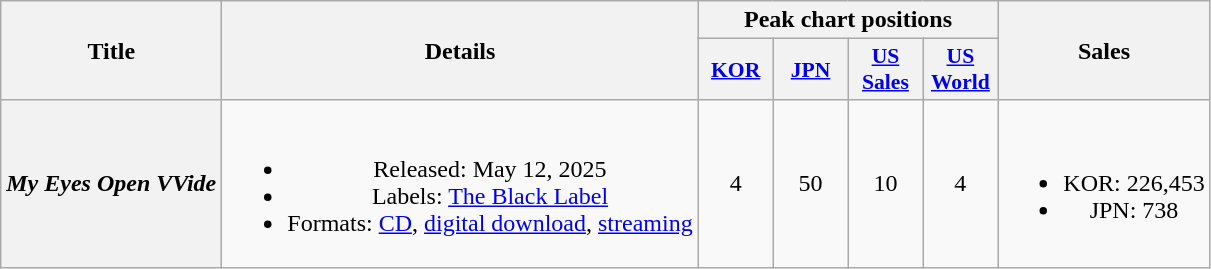<table class="wikitable plainrowheaders" style="text-align:center">
<tr>
<th scope="col" rowspan="2">Title</th>
<th scope="col" rowspan="2">Details</th>
<th scope="col" colspan="4">Peak chart positions</th>
<th scope="col" rowspan="2">Sales</th>
</tr>
<tr>
<th scope="col" style="font-size:90%; width:3em"><a href='#'>KOR</a><br></th>
<th scope="col" style="font-size:90%; width:3em"><a href='#'>JPN</a><br></th>
<th scope="col" style="font-size:90%; width:3em"><a href='#'>US<br>Sales</a><br></th>
<th scope="col" style="font-size:90%; width:3em"><a href='#'>US<br>World</a><br></th>
</tr>
<tr>
<th scope="row"><em>My Eyes Open VVide</em></th>
<td><br><ul><li>Released: May 12, 2025</li><li>Labels: <a href='#'>The Black Label</a></li><li>Formats: <a href='#'>CD</a>, <a href='#'>digital download</a>, <a href='#'>streaming</a></li></ul></td>
<td>4</td>
<td>50</td>
<td>10</td>
<td>4</td>
<td><br><ul><li>KOR: 226,453</li><li>JPN: 738</li></ul></td>
</tr>
</table>
